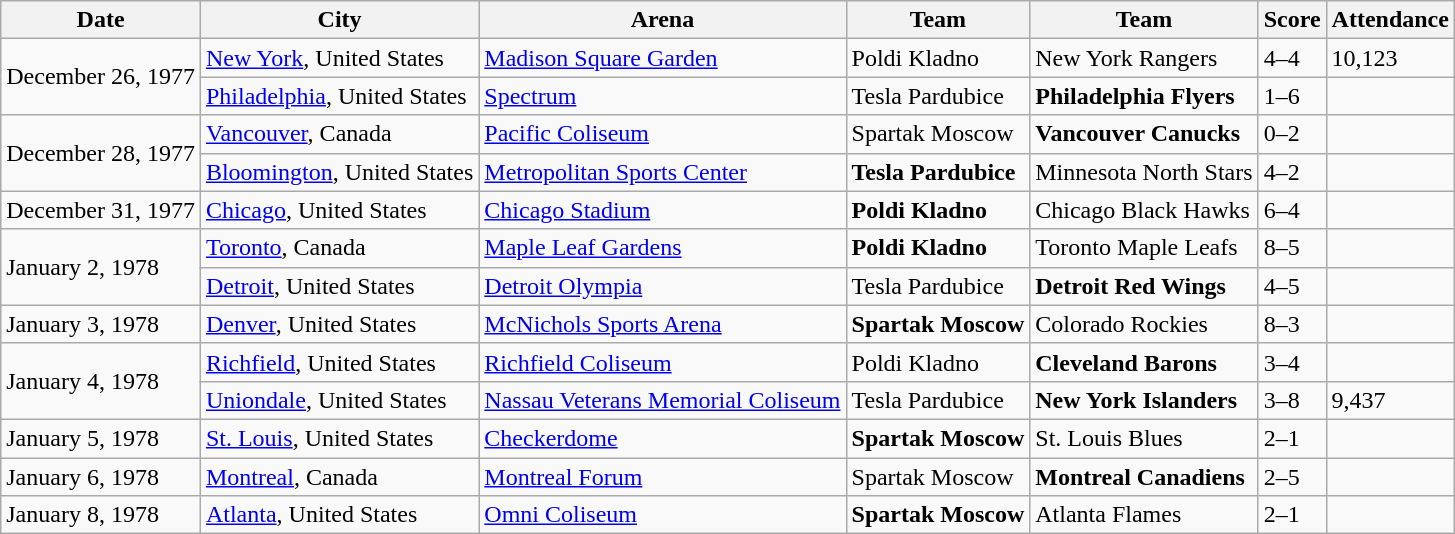<table class="wikitable">
<tr>
<th>Date</th>
<th>City</th>
<th>Arena</th>
<th>Team</th>
<th>Team</th>
<th>Score</th>
<th>Attendance</th>
</tr>
<tr>
<td rowspan="2">December 26, 1977</td>
<td><a href='#'>New York</a>, United States</td>
<td><a href='#'>Madison Square Garden</a></td>
<td>Poldi Kladno</td>
<td>New York Rangers</td>
<td>4–4</td>
<td>10,123</td>
</tr>
<tr>
<td><a href='#'>Philadelphia</a>, United States</td>
<td><a href='#'>Spectrum</a></td>
<td>Tesla Pardubice</td>
<td><strong>Philadelphia Flyers</strong></td>
<td>1–6</td>
<td></td>
</tr>
<tr>
<td rowspan="2">December 28, 1977</td>
<td><a href='#'>Vancouver</a>, Canada</td>
<td><a href='#'>Pacific Coliseum</a></td>
<td>Spartak Moscow</td>
<td><strong>Vancouver Canucks</strong></td>
<td>0–2</td>
<td></td>
</tr>
<tr>
<td><a href='#'>Bloomington</a>, United States</td>
<td><a href='#'>Metropolitan Sports Center</a></td>
<td><strong>Tesla Pardubice</strong></td>
<td>Minnesota North Stars</td>
<td>4–2</td>
<td></td>
</tr>
<tr>
<td>December 31, 1977</td>
<td><a href='#'>Chicago</a>, United States</td>
<td><a href='#'>Chicago Stadium</a></td>
<td><strong>Poldi Kladno</strong></td>
<td>Chicago Black Hawks</td>
<td>6–4</td>
<td></td>
</tr>
<tr>
<td rowspan="2">January 2, 1978</td>
<td><a href='#'>Toronto</a>, Canada</td>
<td><a href='#'>Maple Leaf Gardens</a></td>
<td><strong>Poldi Kladno</strong></td>
<td>Toronto Maple Leafs</td>
<td>8–5</td>
<td></td>
</tr>
<tr>
<td><a href='#'>Detroit</a>, United States</td>
<td><a href='#'>Detroit Olympia</a></td>
<td>Tesla Pardubice</td>
<td><strong>Detroit Red Wings</strong></td>
<td>4–5</td>
<td></td>
</tr>
<tr>
<td>January 3, 1978</td>
<td><a href='#'>Denver</a>, United States</td>
<td><a href='#'>McNichols Sports Arena</a></td>
<td><strong>Spartak Moscow</strong></td>
<td>Colorado Rockies</td>
<td>8–3</td>
<td></td>
</tr>
<tr>
<td rowspan="2">January 4, 1978</td>
<td><a href='#'>Richfield</a>, United States</td>
<td><a href='#'>Richfield Coliseum</a></td>
<td>Poldi Kladno</td>
<td><strong>Cleveland Barons</strong></td>
<td>3–4</td>
<td></td>
</tr>
<tr>
<td><a href='#'>Uniondale</a>, United States</td>
<td><a href='#'>Nassau Veterans Memorial Coliseum</a></td>
<td>Tesla Pardubice</td>
<td><strong>New York Islanders</strong></td>
<td>3–8</td>
<td>9,437</td>
</tr>
<tr>
<td>January 5, 1978</td>
<td><a href='#'>St. Louis</a>, United States</td>
<td><a href='#'>Checkerdome</a></td>
<td><strong>Spartak Moscow</strong></td>
<td>St. Louis Blues</td>
<td>2–1</td>
<td></td>
</tr>
<tr>
<td>January 6, 1978</td>
<td><a href='#'>Montreal</a>, Canada</td>
<td><a href='#'>Montreal Forum</a></td>
<td>Spartak Moscow</td>
<td><strong>Montreal Canadiens</strong></td>
<td>2–5</td>
<td></td>
</tr>
<tr>
<td>January 8, 1978</td>
<td><a href='#'>Atlanta</a>, United States</td>
<td><a href='#'>Omni Coliseum</a></td>
<td><strong>Spartak Moscow</strong></td>
<td>Atlanta Flames</td>
<td>2–1</td>
<td></td>
</tr>
</table>
